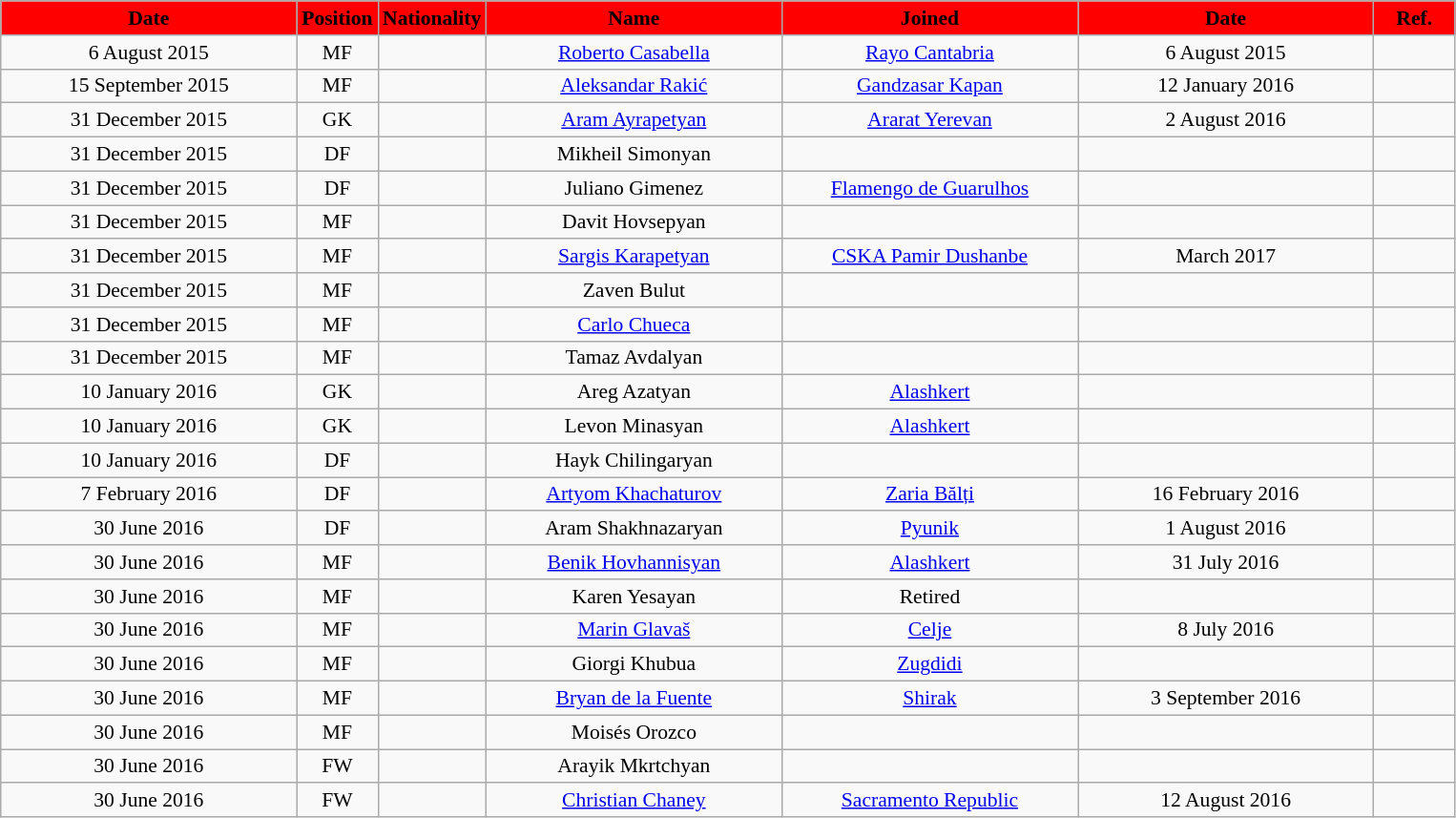<table class="wikitable"  style="text-align:center; font-size:90%; ">
<tr>
<th style="background:#FF0000; color:#000000; width:200px;">Date</th>
<th style="background:#FF0000; color:#000000; width:50px;">Position</th>
<th style="background:#FF0000; color:#000000; width:50px;">Nationality</th>
<th style="background:#FF0000; color:#000000; width:200px;">Name</th>
<th style="background:#FF0000; color:#000000; width:200px;">Joined</th>
<th style="background:#FF0000; color:#000000; width:200px;">Date</th>
<th style="background:#FF0000; color:#000000; width:50px;">Ref.</th>
</tr>
<tr>
<td>6 August 2015</td>
<td>MF</td>
<td></td>
<td><a href='#'>Roberto Casabella</a></td>
<td><a href='#'>Rayo Cantabria</a></td>
<td>6 August 2015</td>
<td></td>
</tr>
<tr>
<td>15 September 2015</td>
<td>MF</td>
<td></td>
<td><a href='#'>Aleksandar Rakić</a></td>
<td><a href='#'>Gandzasar Kapan</a></td>
<td>12 January 2016</td>
<td></td>
</tr>
<tr>
<td>31 December 2015</td>
<td>GK</td>
<td></td>
<td><a href='#'>Aram Ayrapetyan</a></td>
<td><a href='#'>Ararat Yerevan</a></td>
<td>2 August 2016</td>
<td></td>
</tr>
<tr>
<td>31 December 2015</td>
<td>DF</td>
<td></td>
<td>Mikheil Simonyan</td>
<td></td>
<td></td>
<td></td>
</tr>
<tr>
<td>31 December 2015</td>
<td>DF</td>
<td></td>
<td>Juliano Gimenez</td>
<td><a href='#'>Flamengo de Guarulhos</a></td>
<td></td>
<td></td>
</tr>
<tr>
<td>31 December 2015</td>
<td>MF</td>
<td></td>
<td>Davit Hovsepyan</td>
<td></td>
<td></td>
<td></td>
</tr>
<tr>
<td>31 December 2015</td>
<td>MF</td>
<td></td>
<td><a href='#'>Sargis Karapetyan</a></td>
<td><a href='#'>CSKA Pamir Dushanbe</a></td>
<td>March 2017</td>
<td></td>
</tr>
<tr>
<td>31 December 2015</td>
<td>MF</td>
<td></td>
<td>Zaven Bulut</td>
<td></td>
<td></td>
<td></td>
</tr>
<tr>
<td>31 December 2015</td>
<td>MF</td>
<td></td>
<td><a href='#'>Carlo Chueca</a></td>
<td></td>
<td></td>
<td></td>
</tr>
<tr>
<td>31 December 2015</td>
<td>MF</td>
<td></td>
<td>Tamaz Avdalyan</td>
<td></td>
<td></td>
<td></td>
</tr>
<tr>
<td>10 January 2016</td>
<td>GK</td>
<td></td>
<td>Areg Azatyan</td>
<td><a href='#'>Alashkert</a></td>
<td></td>
<td></td>
</tr>
<tr>
<td>10 January 2016</td>
<td>GK</td>
<td></td>
<td>Levon Minasyan</td>
<td><a href='#'>Alashkert</a></td>
<td></td>
<td></td>
</tr>
<tr>
<td>10 January 2016</td>
<td>DF</td>
<td></td>
<td>Hayk Chilingaryan</td>
<td></td>
<td></td>
<td></td>
</tr>
<tr>
<td>7 February 2016</td>
<td>DF</td>
<td></td>
<td><a href='#'>Artyom Khachaturov</a></td>
<td><a href='#'>Zaria Bălți</a></td>
<td>16 February 2016</td>
<td></td>
</tr>
<tr>
<td>30 June 2016</td>
<td>DF</td>
<td></td>
<td>Aram Shakhnazaryan</td>
<td><a href='#'>Pyunik</a></td>
<td>1 August 2016</td>
<td></td>
</tr>
<tr>
<td>30 June 2016</td>
<td>MF</td>
<td></td>
<td><a href='#'>Benik Hovhannisyan</a></td>
<td><a href='#'>Alashkert</a></td>
<td>31 July 2016</td>
<td></td>
</tr>
<tr>
<td>30 June 2016</td>
<td>MF</td>
<td></td>
<td>Karen Yesayan</td>
<td>Retired</td>
<td></td>
<td></td>
</tr>
<tr>
<td>30 June 2016</td>
<td>MF</td>
<td></td>
<td><a href='#'>Marin Glavaš</a></td>
<td><a href='#'>Celje</a></td>
<td>8 July 2016</td>
<td></td>
</tr>
<tr>
<td>30 June 2016</td>
<td>MF</td>
<td></td>
<td>Giorgi Khubua</td>
<td><a href='#'>Zugdidi</a></td>
<td></td>
<td></td>
</tr>
<tr>
<td>30 June 2016</td>
<td>MF</td>
<td></td>
<td><a href='#'>Bryan de la Fuente</a></td>
<td><a href='#'>Shirak</a></td>
<td>3 September 2016</td>
<td></td>
</tr>
<tr>
<td>30 June 2016</td>
<td>MF</td>
<td></td>
<td>Moisés Orozco</td>
<td></td>
<td></td>
<td></td>
</tr>
<tr>
<td>30 June 2016</td>
<td>FW</td>
<td></td>
<td>Arayik Mkrtchyan</td>
<td></td>
<td></td>
<td></td>
</tr>
<tr>
<td>30 June 2016</td>
<td>FW</td>
<td></td>
<td><a href='#'>Christian Chaney</a></td>
<td><a href='#'>Sacramento Republic</a></td>
<td>12 August 2016</td>
<td></td>
</tr>
</table>
